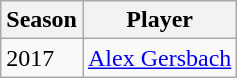<table class="wikitable">
<tr>
<th>Season</th>
<th>Player</th>
</tr>
<tr>
<td>2017</td>
<td><a href='#'>Alex Gersbach</a></td>
</tr>
</table>
